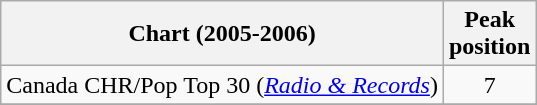<table class="wikitable sortable">
<tr>
<th>Chart (2005-2006)</th>
<th>Peak<br>position</th>
</tr>
<tr>
<td>Canada CHR/Pop Top 30 (<em><a href='#'>Radio & Records</a></em>)</td>
<td align="center">7</td>
</tr>
<tr>
</tr>
</table>
